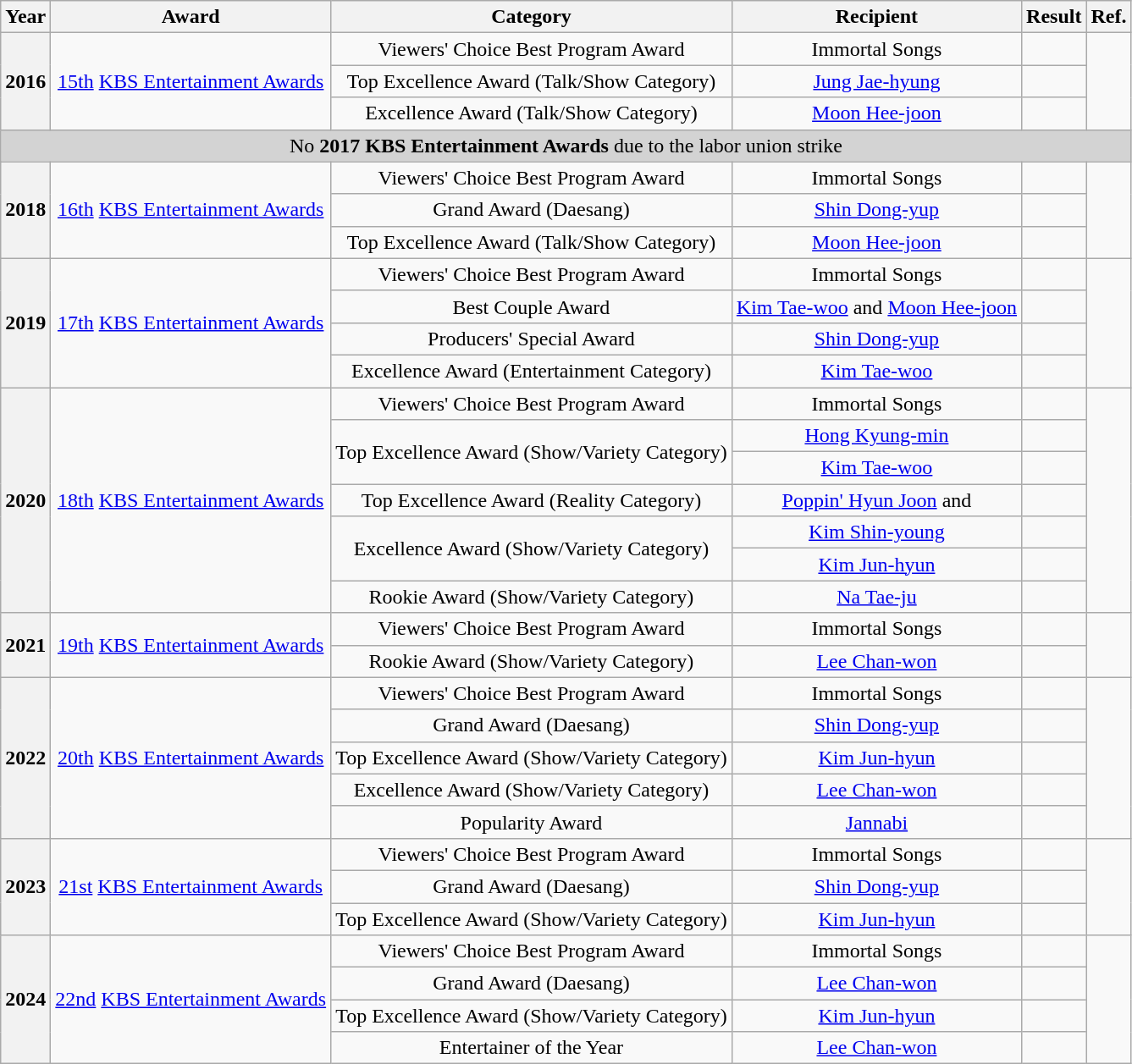<table class="wikitable" style="text-align: center;">
<tr>
<th>Year</th>
<th>Award</th>
<th>Category</th>
<th>Recipient</th>
<th>Result</th>
<th>Ref.</th>
</tr>
<tr>
<th rowspan=3>2016</th>
<td rowspan=3><a href='#'>15th</a> <a href='#'>KBS Entertainment Awards</a></td>
<td>Viewers' Choice Best Program Award</td>
<td>Immortal Songs</td>
<td></td>
<td rowspan="3"></td>
</tr>
<tr>
<td>Top Excellence Award (Talk/Show Category)</td>
<td><a href='#'>Jung Jae-hyung</a></td>
<td></td>
</tr>
<tr>
<td>Excellence Award (Talk/Show Category)</td>
<td><a href='#'>Moon Hee-joon</a></td>
<td></td>
</tr>
<tr>
<td colspan="6" style="text-align:center;background:Lightgray">No <strong>2017 KBS Entertainment Awards</strong> due to the labor union strike</td>
</tr>
<tr>
<th rowspan=3>2018</th>
<td rowspan=3><a href='#'>16th</a> <a href='#'>KBS Entertainment Awards</a></td>
<td>Viewers' Choice Best Program Award</td>
<td>Immortal Songs</td>
<td></td>
<td rowspan=3></td>
</tr>
<tr>
<td>Grand Award (Daesang)</td>
<td><a href='#'>Shin Dong-yup</a></td>
<td></td>
</tr>
<tr>
<td>Top Excellence Award (Talk/Show Category)</td>
<td><a href='#'>Moon Hee-joon</a></td>
<td></td>
</tr>
<tr>
<th rowspan=4>2019</th>
<td rowspan=4><a href='#'>17th</a> <a href='#'>KBS Entertainment Awards</a></td>
<td>Viewers' Choice Best Program Award</td>
<td>Immortal Songs</td>
<td></td>
<td rowspan=4></td>
</tr>
<tr>
<td>Best Couple Award</td>
<td><a href='#'>Kim Tae-woo</a> and <a href='#'>Moon Hee-joon</a></td>
<td></td>
</tr>
<tr>
<td>Producers' Special Award</td>
<td><a href='#'>Shin Dong-yup</a></td>
<td></td>
</tr>
<tr>
<td>Excellence Award (Entertainment Category)</td>
<td><a href='#'>Kim Tae-woo</a></td>
<td></td>
</tr>
<tr>
<th rowspan="7">2020</th>
<td rowspan="7"><a href='#'>18th</a> <a href='#'>KBS Entertainment Awards</a></td>
<td>Viewers' Choice Best Program Award</td>
<td>Immortal Songs</td>
<td></td>
<td rowspan="7"></td>
</tr>
<tr>
<td rowspan="2">Top Excellence Award (Show/Variety Category)</td>
<td><a href='#'>Hong Kyung-min</a></td>
<td></td>
</tr>
<tr>
<td><a href='#'>Kim Tae-woo</a></td>
<td></td>
</tr>
<tr>
<td>Top Excellence Award (Reality Category)</td>
<td><a href='#'>Poppin' Hyun Joon</a> and </td>
<td></td>
</tr>
<tr>
<td rowspan="2">Excellence Award (Show/Variety Category)</td>
<td><a href='#'>Kim Shin-young</a></td>
<td></td>
</tr>
<tr>
<td><a href='#'>Kim Jun-hyun</a></td>
<td></td>
</tr>
<tr>
<td>Rookie Award (Show/Variety Category)</td>
<td><a href='#'>Na Tae-ju</a></td>
<td></td>
</tr>
<tr>
<th rowspan="2">2021</th>
<td rowspan="2"><a href='#'>19th</a> <a href='#'>KBS Entertainment Awards</a></td>
<td>Viewers' Choice Best Program Award</td>
<td>Immortal Songs</td>
<td></td>
<td rowspan="2"></td>
</tr>
<tr>
<td>Rookie Award (Show/Variety Category)</td>
<td><a href='#'>Lee Chan-won</a></td>
<td></td>
</tr>
<tr>
<th rowspan="5">2022</th>
<td rowspan="5"><a href='#'>20th</a> <a href='#'>KBS Entertainment Awards</a></td>
<td>Viewers' Choice Best Program Award</td>
<td>Immortal Songs</td>
<td></td>
<td rowspan="5"></td>
</tr>
<tr>
<td>Grand Award (Daesang)</td>
<td><a href='#'>Shin Dong-yup</a></td>
<td></td>
</tr>
<tr>
<td>Top Excellence Award (Show/Variety Category)</td>
<td><a href='#'>Kim Jun-hyun</a></td>
<td></td>
</tr>
<tr>
<td>Excellence Award (Show/Variety Category)</td>
<td><a href='#'>Lee Chan-won</a></td>
<td></td>
</tr>
<tr>
<td>Popularity Award</td>
<td><a href='#'>Jannabi</a></td>
<td></td>
</tr>
<tr>
<th rowspan="3">2023</th>
<td rowspan="3"><a href='#'>21st</a> <a href='#'>KBS Entertainment Awards</a></td>
<td>Viewers' Choice Best Program Award</td>
<td>Immortal Songs</td>
<td></td>
<td rowspan="3"></td>
</tr>
<tr>
<td>Grand Award (Daesang)</td>
<td><a href='#'>Shin Dong-yup</a></td>
<td></td>
</tr>
<tr>
<td>Top Excellence Award (Show/Variety Category)</td>
<td><a href='#'>Kim Jun-hyun</a></td>
<td></td>
</tr>
<tr>
<th rowspan="4">2024</th>
<td rowspan="4"><a href='#'>22nd</a> <a href='#'>KBS Entertainment Awards</a></td>
<td>Viewers' Choice Best Program Award</td>
<td>Immortal Songs</td>
<td></td>
<td rowspan="4"></td>
</tr>
<tr>
<td>Grand Award (Daesang)</td>
<td><a href='#'>Lee Chan-won</a></td>
<td></td>
</tr>
<tr>
<td>Top Excellence Award (Show/Variety Category)</td>
<td><a href='#'>Kim Jun-hyun</a></td>
<td></td>
</tr>
<tr>
<td>Entertainer of the Year</td>
<td><a href='#'>Lee Chan-won</a></td>
<td></td>
</tr>
</table>
